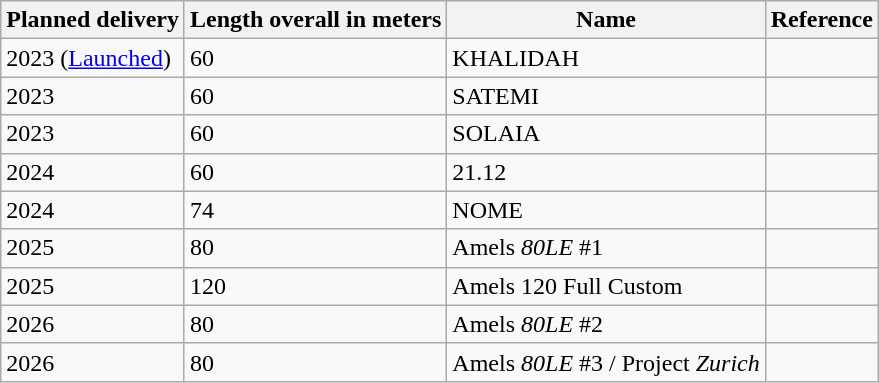<table class="wikitable sortable">
<tr>
<th>Planned delivery</th>
<th>Length overall in meters</th>
<th>Name</th>
<th>Reference</th>
</tr>
<tr>
<td>2023 (<a href='#'>Launched</a>)</td>
<td>60</td>
<td>KHALIDAH</td>
<td></td>
</tr>
<tr>
<td>2023</td>
<td>60</td>
<td>SATEMI</td>
<td></td>
</tr>
<tr>
<td>2023</td>
<td>60</td>
<td>SOLAIA</td>
<td></td>
</tr>
<tr>
<td>2024</td>
<td>60</td>
<td>21.12</td>
<td></td>
</tr>
<tr>
<td>2024</td>
<td>74</td>
<td>NOME</td>
<td></td>
</tr>
<tr>
<td>2025</td>
<td>80</td>
<td>Amels <em>80LE</em> #1</td>
<td></td>
</tr>
<tr>
<td>2025</td>
<td>120</td>
<td>Amels 120 Full Custom</td>
<td></td>
</tr>
<tr>
<td>2026</td>
<td>80</td>
<td>Amels <em>80LE</em> #2</td>
<td></td>
</tr>
<tr>
<td>2026</td>
<td>80</td>
<td>Amels <em>80LE</em> #3 / Project <em>Zurich</em></td>
<td></td>
</tr>
</table>
